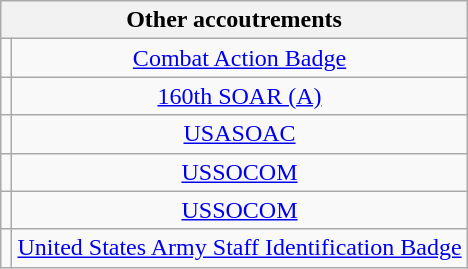<table class="wikitable" style="margin:1em auto; text-align:center;">
<tr>
<th colspan="12"><strong>Other accoutrements</strong></th>
</tr>
<tr>
<td></td>
<td><a href='#'>Combat Action Badge</a></td>
</tr>
<tr>
<td></td>
<td><a href='#'>160th SOAR (A)</a> <br></td>
</tr>
<tr>
<td></td>
<td><a href='#'>USASOAC</a> <br></td>
</tr>
<tr>
<td></td>
<td><a href='#'>USSOCOM</a> <br></td>
</tr>
<tr>
<td></td>
<td><a href='#'>USSOCOM</a> <br></td>
</tr>
<tr>
<td></td>
<td><a href='#'>United States Army Staff Identification Badge</a></td>
</tr>
</table>
